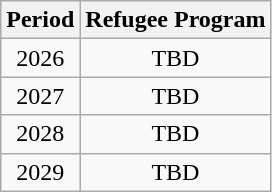<table class="wikitable" style="text-align:center">
<tr>
<th>Period</th>
<th>Refugee Program</th>
</tr>
<tr>
<td>2026</td>
<td>TBD</td>
</tr>
<tr>
<td>2027</td>
<td>TBD</td>
</tr>
<tr>
<td>2028</td>
<td>TBD</td>
</tr>
<tr>
<td>2029</td>
<td>TBD</td>
</tr>
</table>
